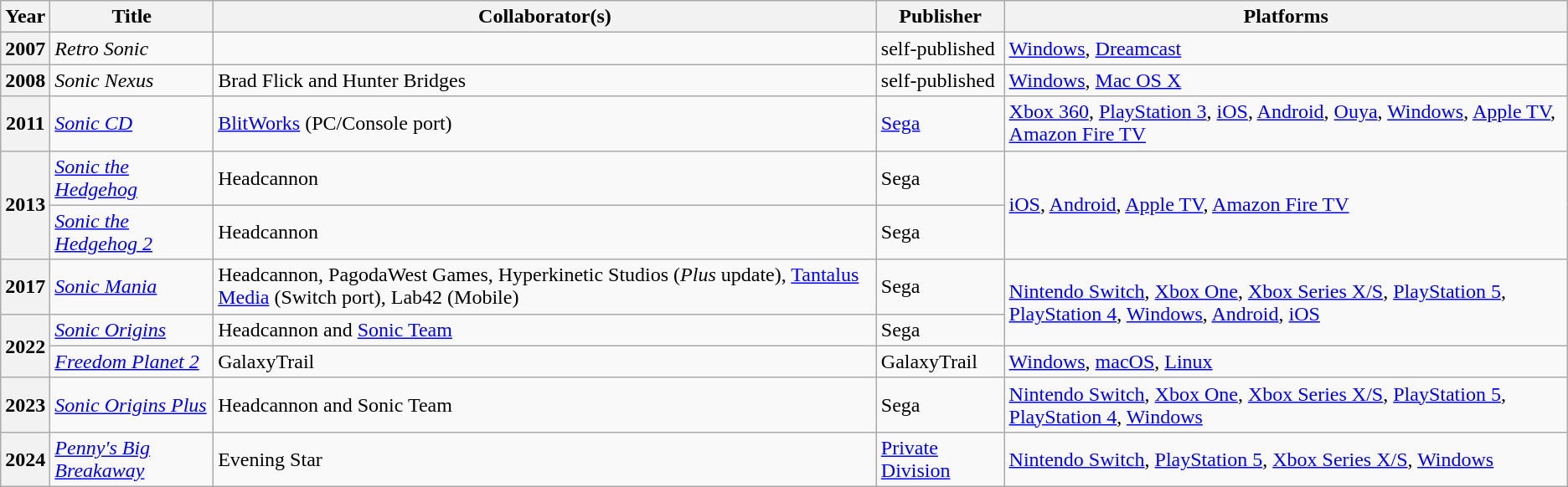<table class="wikitable sortable" width="auto">
<tr>
<th>Year</th>
<th>Title</th>
<th>Collaborator(s)</th>
<th>Publisher</th>
<th>Platforms</th>
</tr>
<tr>
<th>2007</th>
<td><em>Retro Sonic</em></td>
<td></td>
<td>self-published</td>
<td><a href='#'>Windows</a>, <a href='#'>Dreamcast</a></td>
</tr>
<tr>
<th>2008</th>
<td><em>Sonic Nexus</em></td>
<td>Brad Flick and Hunter Bridges</td>
<td>self-published</td>
<td><a href='#'>Windows</a>, <a href='#'>Mac OS X</a></td>
</tr>
<tr>
<th>2011</th>
<td><em><a href='#'>Sonic CD</a></em></td>
<td><a href='#'>BlitWorks</a> (PC/Console port)</td>
<td><a href='#'>Sega</a></td>
<td><a href='#'>Xbox 360</a>, <a href='#'>PlayStation 3</a>, <a href='#'>iOS</a>, <a href='#'>Android</a>, <a href='#'>Ouya</a>, <a href='#'>Windows</a>, <a href='#'>Apple TV</a>, <a href='#'>Amazon Fire TV</a></td>
</tr>
<tr>
<th rowspan="2">2013</th>
<td><em><a href='#'>Sonic the Hedgehog</a></em></td>
<td>Headcannon</td>
<td>Sega</td>
<td rowspan="2"><a href='#'>iOS</a>, <a href='#'>Android</a>, <a href='#'>Apple TV</a>, <a href='#'>Amazon Fire TV</a></td>
</tr>
<tr>
<td><em><a href='#'>Sonic the Hedgehog 2</a></em></td>
<td>Headcannon</td>
<td>Sega</td>
</tr>
<tr>
<th>2017</th>
<td><em><a href='#'>Sonic Mania</a></em></td>
<td>Headcannon, PagodaWest Games, Hyperkinetic Studios (<em>Plus</em> update), <a href='#'>Tantalus Media</a> (Switch port), Lab42 (Mobile)</td>
<td>Sega</td>
<td rowspan="2"><a href='#'>Nintendo Switch</a>, <a href='#'>Xbox One</a>, <a href='#'>Xbox Series X/S</a>, <a href='#'>PlayStation 5</a>, <a href='#'>PlayStation 4</a>, <a href='#'>Windows</a>, <a href='#'>Android</a>, <a href='#'>iOS</a></td>
</tr>
<tr>
<th rowspan="2">2022</th>
<td><em><a href='#'>Sonic Origins</a></em></td>
<td>Headcannon and <a href='#'>Sonic Team</a></td>
<td>Sega</td>
</tr>
<tr>
<td><em><a href='#'>Freedom Planet 2</a></em></td>
<td>GalaxyTrail</td>
<td>GalaxyTrail</td>
<td><a href='#'>Windows</a>, <a href='#'>macOS</a>, <a href='#'>Linux</a></td>
</tr>
<tr>
<th>2023</th>
<td><em><a href='#'>Sonic Origins Plus</a></em></td>
<td>Headcannon and Sonic Team</td>
<td>Sega</td>
<td><a href='#'>Nintendo Switch</a>, <a href='#'>Xbox One</a>, <a href='#'>Xbox Series X/S</a>, <a href='#'>PlayStation 5</a>, <a href='#'>PlayStation 4</a>, <a href='#'>Windows</a></td>
</tr>
<tr>
<th>2024</th>
<td><em><a href='#'>Penny's Big Breakaway</a></em></td>
<td>Evening Star</td>
<td><a href='#'>Private Division</a></td>
<td><a href='#'>Nintendo Switch</a>, <a href='#'>PlayStation 5</a>, <a href='#'>Xbox Series X/S</a>, <a href='#'>Windows</a></td>
</tr>
</table>
